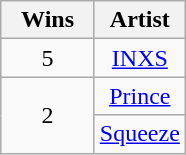<table class="wikitable" rowspan="2" style="text-align:center">
<tr>
<th scope="col" style="width:55px;">Wins</th>
<th scope="col" style="text-align:center;">Artist</th>
</tr>
<tr>
<td style="text-align:center">5</td>
<td><a href='#'>INXS</a></td>
</tr>
<tr>
<td rowspan="2" style="text-align:center">2</td>
<td><a href='#'>Prince</a></td>
</tr>
<tr>
<td><a href='#'>Squeeze</a></td>
</tr>
</table>
